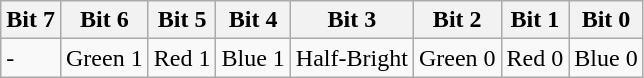<table class="wikitable">
<tr>
<th>Bit 7</th>
<th>Bit 6</th>
<th>Bit 5</th>
<th>Bit 4</th>
<th>Bit 3</th>
<th>Bit 2</th>
<th>Bit 1</th>
<th>Bit 0</th>
</tr>
<tr>
<td>-</td>
<td>Green 1</td>
<td>Red 1</td>
<td>Blue 1</td>
<td>Half-Bright</td>
<td>Green 0</td>
<td>Red 0</td>
<td>Blue 0</td>
</tr>
</table>
